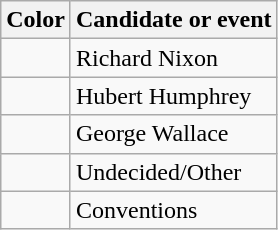<table class="wikitable floatright">
<tr>
<th>Color</th>
<th>Candidate or event</th>
</tr>
<tr>
<td></td>
<td>Richard Nixon</td>
</tr>
<tr>
<td></td>
<td>Hubert Humphrey</td>
</tr>
<tr>
<td></td>
<td>George Wallace</td>
</tr>
<tr>
<td></td>
<td>Undecided/Other</td>
</tr>
<tr>
<td></td>
<td>Conventions</td>
</tr>
</table>
